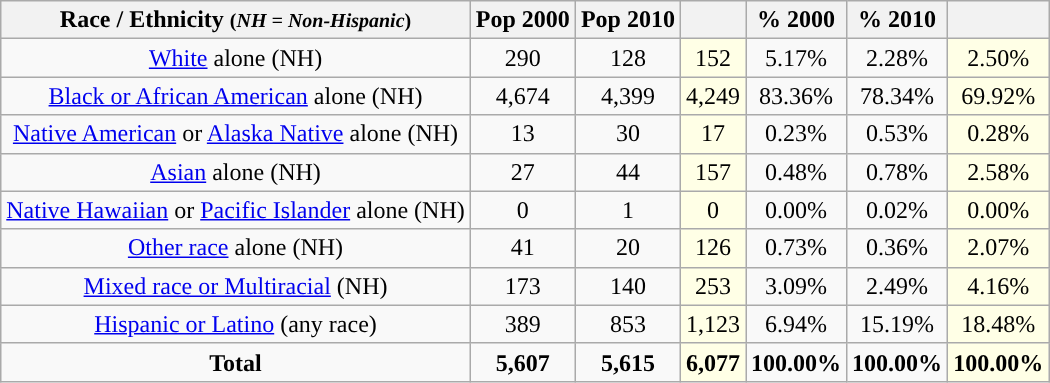<table class="wikitable" style="text-align:center;">
<tr>
<th>Race / Ethnicity <small>(<em>NH = Non-Hispanic</em>)</small></th>
<th>Pop 2000</th>
<th>Pop 2010</th>
<th></th>
<th>% 2000</th>
<th>% 2010</th>
<th></th>
</tr>
<tr>
<td><a href='#'>White</a> alone (NH)</td>
<td>290</td>
<td>128</td>
<td style='background: #ffffe6;'>152</td>
<td>5.17%</td>
<td>2.28%</td>
<td style='background: #ffffe6;'>2.50%</td>
</tr>
<tr>
<td><a href='#'>Black or African American</a> alone (NH)</td>
<td>4,674</td>
<td>4,399</td>
<td style='background: #ffffe6;'>4,249</td>
<td>83.36%</td>
<td>78.34%</td>
<td style='background: #ffffe6;'>69.92%</td>
</tr>
<tr>
<td><a href='#'>Native American</a> or <a href='#'>Alaska Native</a> alone (NH)</td>
<td>13</td>
<td>30</td>
<td style='background: #ffffe6;'>17</td>
<td>0.23%</td>
<td>0.53%</td>
<td style='background: #ffffe6;'>0.28%</td>
</tr>
<tr>
<td><a href='#'>Asian</a> alone (NH)</td>
<td>27</td>
<td>44</td>
<td style='background: #ffffe6;'>157</td>
<td>0.48%</td>
<td>0.78%</td>
<td style='background: #ffffe6;'>2.58%</td>
</tr>
<tr>
<td><a href='#'>Native Hawaiian</a> or <a href='#'>Pacific Islander</a> alone (NH)</td>
<td>0</td>
<td>1</td>
<td style='background: #ffffe6;'>0</td>
<td>0.00%</td>
<td>0.02%</td>
<td style='background: #ffffe6;'>0.00%</td>
</tr>
<tr>
<td><a href='#'>Other race</a> alone (NH)</td>
<td>41</td>
<td>20</td>
<td style='background: #ffffe6;'>126</td>
<td>0.73%</td>
<td>0.36%</td>
<td style='background: #ffffe6;'>2.07%</td>
</tr>
<tr>
<td><a href='#'>Mixed race or Multiracial</a> (NH)</td>
<td>173</td>
<td>140</td>
<td style='background: #ffffe6;'>253</td>
<td>3.09%</td>
<td>2.49%</td>
<td style='background: #ffffe6;'>4.16%</td>
</tr>
<tr>
<td><a href='#'>Hispanic or Latino</a> (any race)</td>
<td>389</td>
<td>853</td>
<td style='background: #ffffe6;'>1,123</td>
<td>6.94%</td>
<td>15.19%</td>
<td style='background: #ffffe6;'>18.48%</td>
</tr>
<tr>
<td><strong>Total</strong></td>
<td><strong>5,607</strong></td>
<td><strong>5,615</strong></td>
<td style='background: #ffffe6;'><strong>6,077</strong></td>
<td><strong>100.00%</strong></td>
<td><strong>100.00%</strong></td>
<td style='background: #ffffe6;'><strong>100.00%</strong></td>
</tr>
</table>
